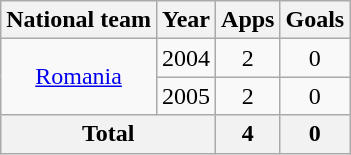<table class="wikitable" style="text-align:center">
<tr>
<th>National team</th>
<th>Year</th>
<th>Apps</th>
<th>Goals</th>
</tr>
<tr>
<td rowspan="2"><a href='#'>Romania</a></td>
<td>2004</td>
<td>2</td>
<td>0</td>
</tr>
<tr>
<td>2005</td>
<td>2</td>
<td>0</td>
</tr>
<tr>
<th colspan="2">Total</th>
<th>4</th>
<th>0</th>
</tr>
</table>
